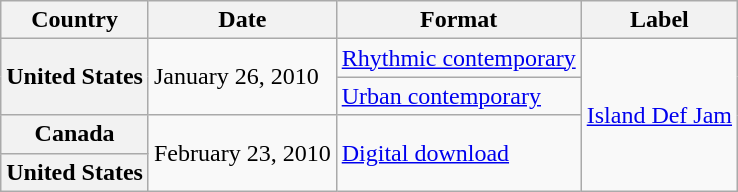<table class="wikitable plainrowheaders">
<tr>
<th scope="col">Country</th>
<th scope="col">Date</th>
<th scope="col">Format</th>
<th scope="col">Label</th>
</tr>
<tr>
<th scope="row" rowspan="2">United States</th>
<td rowspan="2">January 26, 2010</td>
<td><a href='#'>Rhythmic contemporary</a></td>
<td rowspan="4"><a href='#'>Island Def Jam</a></td>
</tr>
<tr>
<td><a href='#'>Urban contemporary</a></td>
</tr>
<tr>
<th scope="row">Canada</th>
<td rowspan="2">February 23, 2010</td>
<td rowspan="2"><a href='#'>Digital download</a></td>
</tr>
<tr>
<th scope="row">United States</th>
</tr>
</table>
